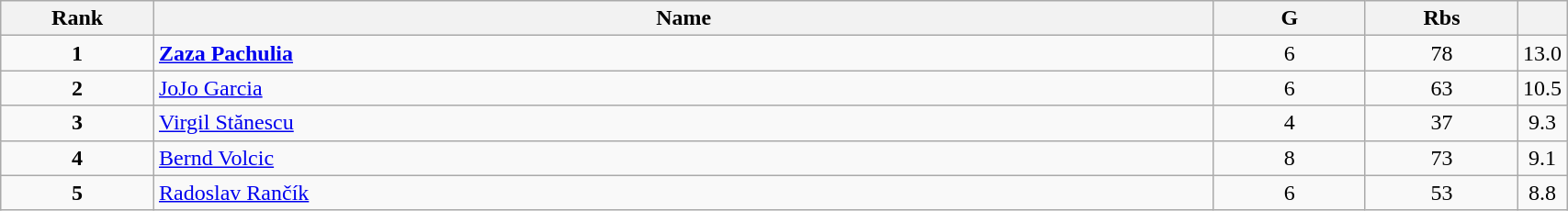<table class="wikitable" style="width:90%;">
<tr>
<th style="width:10%;">Rank</th>
<th style="width:70%;">Name</th>
<th style="width:10%;">G</th>
<th style="width:10%;">Rbs</th>
<th style="width:10%;"></th>
</tr>
<tr align=center>
<td><strong>1</strong></td>
<td align=left><strong> <a href='#'>Zaza Pachulia</a></strong></td>
<td>6</td>
<td>78</td>
<td>13.0</td>
</tr>
<tr align=center>
<td><strong>2</strong></td>
<td align=left> <a href='#'>JoJo Garcia</a></td>
<td>6</td>
<td>63</td>
<td>10.5</td>
</tr>
<tr align=center>
<td><strong>3</strong></td>
<td align=left> <a href='#'>Virgil Stănescu</a></td>
<td>4</td>
<td>37</td>
<td>9.3</td>
</tr>
<tr align=center>
<td><strong>4</strong></td>
<td align=left> <a href='#'>Bernd Volcic</a></td>
<td>8</td>
<td>73</td>
<td>9.1</td>
</tr>
<tr align=center>
<td><strong>5</strong></td>
<td align=left> <a href='#'>Radoslav Rančík</a></td>
<td>6</td>
<td>53</td>
<td>8.8</td>
</tr>
</table>
